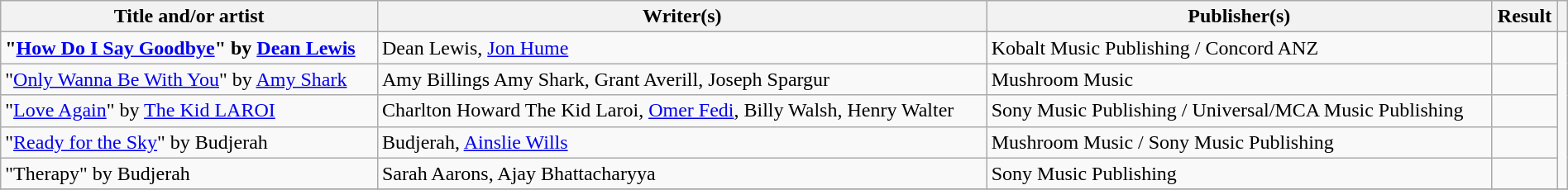<table class="wikitable" width=100%>
<tr>
<th scope="col">Title and/or artist</th>
<th scope="col">Writer(s)</th>
<th scope="col">Publisher(s)</th>
<th scope="col">Result</th>
<th scope="col"></th>
</tr>
<tr>
<td><strong>"<a href='#'>How Do I Say Goodbye</a>" by <a href='#'>Dean Lewis</a></strong></td>
<td>Dean Lewis, <a href='#'>Jon Hume</a></td>
<td>Kobalt Music Publishing / Concord ANZ</td>
<td></td>
<td rowspan="5"></td>
</tr>
<tr>
<td>"<a href='#'>Only Wanna Be With You</a>" by <a href='#'>Amy Shark</a></td>
<td>Amy Billings  Amy Shark, Grant Averill, Joseph Spargur</td>
<td>Mushroom Music</td>
<td></td>
</tr>
<tr>
<td>"<a href='#'>Love Again</a>" by <a href='#'>The Kid LAROI</a></td>
<td>Charlton Howard  The Kid Laroi, <a href='#'>Omer Fedi</a>, Billy Walsh, Henry Walter</td>
<td>Sony Music Publishing / Universal/MCA Music Publishing</td>
<td></td>
</tr>
<tr>
<td>"<a href='#'>Ready for the Sky</a>" by Budjerah</td>
<td>Budjerah, <a href='#'>Ainslie Wills</a></td>
<td>Mushroom Music / Sony Music Publishing</td>
<td></td>
</tr>
<tr>
<td>"Therapy" by Budjerah</td>
<td>Sarah Aarons, Ajay Bhattacharyya</td>
<td>Sony Music Publishing</td>
<td></td>
</tr>
<tr>
</tr>
</table>
